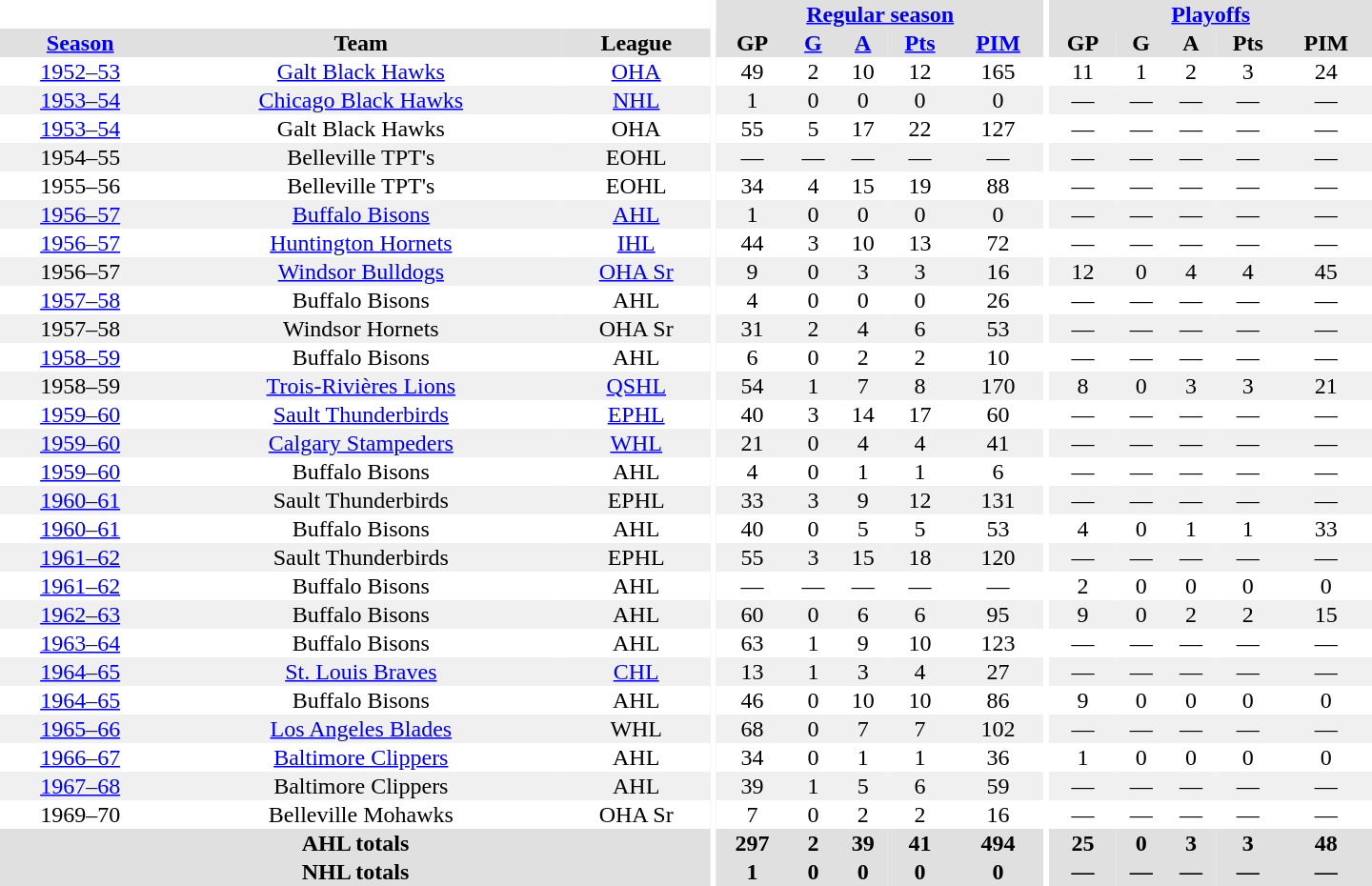<table border="0" cellpadding="1" cellspacing="0" style="text-align:center; width:60em">
<tr bgcolor="#e0e0e0">
<th colspan="3" bgcolor="#ffffff"></th>
<th rowspan="100" bgcolor="#ffffff"></th>
<th colspan="5"><a href='#'>Regular season</a></th>
<th rowspan="100" bgcolor="#ffffff"></th>
<th colspan="5"><a href='#'>Playoffs</a></th>
</tr>
<tr bgcolor="#e0e0e0">
<th><a href='#'>Season</a></th>
<th>Team</th>
<th>League</th>
<th>GP</th>
<th><a href='#'>G</a></th>
<th><a href='#'>A</a></th>
<th><a href='#'>Pts</a></th>
<th><a href='#'>PIM</a></th>
<th>GP</th>
<th>G</th>
<th>A</th>
<th>Pts</th>
<th>PIM</th>
</tr>
<tr>
<td><a href='#'>1952–53</a></td>
<td><a href='#'>Galt Black Hawks</a></td>
<td><a href='#'>OHA</a></td>
<td>49</td>
<td>2</td>
<td>10</td>
<td>12</td>
<td>165</td>
<td>11</td>
<td>1</td>
<td>2</td>
<td>3</td>
<td>24</td>
</tr>
<tr bgcolor="#f0f0f0">
<td><a href='#'>1953–54</a></td>
<td><a href='#'>Chicago Black Hawks</a></td>
<td><a href='#'>NHL</a></td>
<td>1</td>
<td>0</td>
<td>0</td>
<td>0</td>
<td>0</td>
<td>—</td>
<td>—</td>
<td>—</td>
<td>—</td>
<td>—</td>
</tr>
<tr>
<td><a href='#'>1953–54</a></td>
<td>Galt Black Hawks</td>
<td>OHA</td>
<td>55</td>
<td>5</td>
<td>17</td>
<td>22</td>
<td>127</td>
<td>—</td>
<td>—</td>
<td>—</td>
<td>—</td>
<td>—</td>
</tr>
<tr bgcolor="#f0f0f0">
<td>1954–55</td>
<td>Belleville TPT's</td>
<td>EOHL</td>
<td>—</td>
<td>—</td>
<td>—</td>
<td>—</td>
<td>—</td>
<td>—</td>
<td>—</td>
<td>—</td>
<td>—</td>
<td>—</td>
</tr>
<tr>
<td>1955–56</td>
<td>Belleville TPT's</td>
<td>EOHL</td>
<td>34</td>
<td>4</td>
<td>15</td>
<td>19</td>
<td>88</td>
<td>—</td>
<td>—</td>
<td>—</td>
<td>—</td>
<td>—</td>
</tr>
<tr bgcolor="#f0f0f0">
<td><a href='#'>1956–57</a></td>
<td><a href='#'>Buffalo Bisons</a></td>
<td><a href='#'>AHL</a></td>
<td>1</td>
<td>0</td>
<td>0</td>
<td>0</td>
<td>0</td>
<td>—</td>
<td>—</td>
<td>—</td>
<td>—</td>
<td>—</td>
</tr>
<tr>
<td><a href='#'>1956–57</a></td>
<td><a href='#'>Huntington Hornets</a></td>
<td><a href='#'>IHL</a></td>
<td>44</td>
<td>3</td>
<td>10</td>
<td>13</td>
<td>72</td>
<td>—</td>
<td>—</td>
<td>—</td>
<td>—</td>
<td>—</td>
</tr>
<tr bgcolor="#f0f0f0">
<td>1956–57</td>
<td><a href='#'>Windsor Bulldogs</a></td>
<td><a href='#'>OHA Sr</a></td>
<td>9</td>
<td>0</td>
<td>3</td>
<td>3</td>
<td>16</td>
<td>12</td>
<td>0</td>
<td>4</td>
<td>4</td>
<td>45</td>
</tr>
<tr>
<td><a href='#'>1957–58</a></td>
<td>Buffalo Bisons</td>
<td>AHL</td>
<td>4</td>
<td>0</td>
<td>0</td>
<td>0</td>
<td>26</td>
<td>—</td>
<td>—</td>
<td>—</td>
<td>—</td>
<td>—</td>
</tr>
<tr bgcolor="#f0f0f0">
<td>1957–58</td>
<td>Windsor Hornets</td>
<td>OHA Sr</td>
<td>31</td>
<td>2</td>
<td>4</td>
<td>6</td>
<td>53</td>
<td>—</td>
<td>—</td>
<td>—</td>
<td>—</td>
<td>—</td>
</tr>
<tr>
<td><a href='#'>1958–59</a></td>
<td>Buffalo Bisons</td>
<td>AHL</td>
<td>6</td>
<td>0</td>
<td>2</td>
<td>2</td>
<td>10</td>
<td>—</td>
<td>—</td>
<td>—</td>
<td>—</td>
<td>—</td>
</tr>
<tr bgcolor="#f0f0f0">
<td>1958–59</td>
<td><a href='#'>Trois-Rivières Lions</a></td>
<td><a href='#'>QSHL</a></td>
<td>54</td>
<td>1</td>
<td>7</td>
<td>8</td>
<td>170</td>
<td>8</td>
<td>0</td>
<td>3</td>
<td>3</td>
<td>21</td>
</tr>
<tr>
<td><a href='#'>1959–60</a></td>
<td><a href='#'>Sault Thunderbirds</a></td>
<td><a href='#'>EPHL</a></td>
<td>40</td>
<td>3</td>
<td>14</td>
<td>17</td>
<td>60</td>
<td>—</td>
<td>—</td>
<td>—</td>
<td>—</td>
<td>—</td>
</tr>
<tr bgcolor="#f0f0f0">
<td><a href='#'>1959–60</a></td>
<td><a href='#'>Calgary Stampeders</a></td>
<td><a href='#'>WHL</a></td>
<td>21</td>
<td>0</td>
<td>4</td>
<td>4</td>
<td>41</td>
<td>—</td>
<td>—</td>
<td>—</td>
<td>—</td>
<td>—</td>
</tr>
<tr>
<td><a href='#'>1959–60</a></td>
<td>Buffalo Bisons</td>
<td>AHL</td>
<td>4</td>
<td>0</td>
<td>1</td>
<td>1</td>
<td>6</td>
<td>—</td>
<td>—</td>
<td>—</td>
<td>—</td>
<td>—</td>
</tr>
<tr bgcolor="#f0f0f0">
<td><a href='#'>1960–61</a></td>
<td>Sault Thunderbirds</td>
<td>EPHL</td>
<td>33</td>
<td>3</td>
<td>9</td>
<td>12</td>
<td>131</td>
<td>—</td>
<td>—</td>
<td>—</td>
<td>—</td>
<td>—</td>
</tr>
<tr>
<td><a href='#'>1960–61</a></td>
<td>Buffalo Bisons</td>
<td>AHL</td>
<td>40</td>
<td>0</td>
<td>5</td>
<td>5</td>
<td>53</td>
<td>4</td>
<td>0</td>
<td>1</td>
<td>1</td>
<td>33</td>
</tr>
<tr bgcolor="#f0f0f0">
<td><a href='#'>1961–62</a></td>
<td>Sault Thunderbirds</td>
<td>EPHL</td>
<td>55</td>
<td>3</td>
<td>15</td>
<td>18</td>
<td>120</td>
<td>—</td>
<td>—</td>
<td>—</td>
<td>—</td>
<td>—</td>
</tr>
<tr>
<td><a href='#'>1961–62</a></td>
<td>Buffalo Bisons</td>
<td>AHL</td>
<td>—</td>
<td>—</td>
<td>—</td>
<td>—</td>
<td>—</td>
<td>2</td>
<td>0</td>
<td>0</td>
<td>0</td>
<td>0</td>
</tr>
<tr bgcolor="#f0f0f0">
<td><a href='#'>1962–63</a></td>
<td>Buffalo Bisons</td>
<td>AHL</td>
<td>60</td>
<td>0</td>
<td>6</td>
<td>6</td>
<td>95</td>
<td>9</td>
<td>0</td>
<td>2</td>
<td>2</td>
<td>15</td>
</tr>
<tr>
<td><a href='#'>1963–64</a></td>
<td>Buffalo Bisons</td>
<td>AHL</td>
<td>63</td>
<td>1</td>
<td>9</td>
<td>10</td>
<td>123</td>
<td>—</td>
<td>—</td>
<td>—</td>
<td>—</td>
<td>—</td>
</tr>
<tr bgcolor="#f0f0f0">
<td><a href='#'>1964–65</a></td>
<td><a href='#'>St. Louis Braves</a></td>
<td><a href='#'>CHL</a></td>
<td>13</td>
<td>1</td>
<td>3</td>
<td>4</td>
<td>27</td>
<td>—</td>
<td>—</td>
<td>—</td>
<td>—</td>
<td>—</td>
</tr>
<tr>
<td><a href='#'>1964–65</a></td>
<td>Buffalo Bisons</td>
<td>AHL</td>
<td>46</td>
<td>0</td>
<td>10</td>
<td>10</td>
<td>86</td>
<td>9</td>
<td>0</td>
<td>0</td>
<td>0</td>
<td>0</td>
</tr>
<tr bgcolor="#f0f0f0">
<td><a href='#'>1965–66</a></td>
<td><a href='#'>Los Angeles Blades</a></td>
<td>WHL</td>
<td>68</td>
<td>0</td>
<td>7</td>
<td>7</td>
<td>102</td>
<td>—</td>
<td>—</td>
<td>—</td>
<td>—</td>
<td>—</td>
</tr>
<tr>
<td><a href='#'>1966–67</a></td>
<td><a href='#'>Baltimore Clippers</a></td>
<td>AHL</td>
<td>34</td>
<td>0</td>
<td>1</td>
<td>1</td>
<td>36</td>
<td>1</td>
<td>0</td>
<td>0</td>
<td>0</td>
<td>0</td>
</tr>
<tr bgcolor="#f0f0f0">
<td><a href='#'>1967–68</a></td>
<td>Baltimore Clippers</td>
<td>AHL</td>
<td>39</td>
<td>1</td>
<td>5</td>
<td>6</td>
<td>59</td>
<td>—</td>
<td>—</td>
<td>—</td>
<td>—</td>
<td>—</td>
</tr>
<tr>
<td>1969–70</td>
<td>Belleville Mohawks</td>
<td>OHA Sr</td>
<td>7</td>
<td>0</td>
<td>2</td>
<td>2</td>
<td>16</td>
<td>—</td>
<td>—</td>
<td>—</td>
<td>—</td>
<td>—</td>
</tr>
<tr bgcolor="#e0e0e0">
<th colspan="3">AHL totals</th>
<th>297</th>
<th>2</th>
<th>39</th>
<th>41</th>
<th>494</th>
<th>25</th>
<th>0</th>
<th>3</th>
<th>3</th>
<th>48</th>
</tr>
<tr bgcolor="#e0e0e0">
<th colspan="3">NHL totals</th>
<th>1</th>
<th>0</th>
<th>0</th>
<th>0</th>
<th>0</th>
<th>—</th>
<th>—</th>
<th>—</th>
<th>—</th>
<th>—</th>
</tr>
</table>
